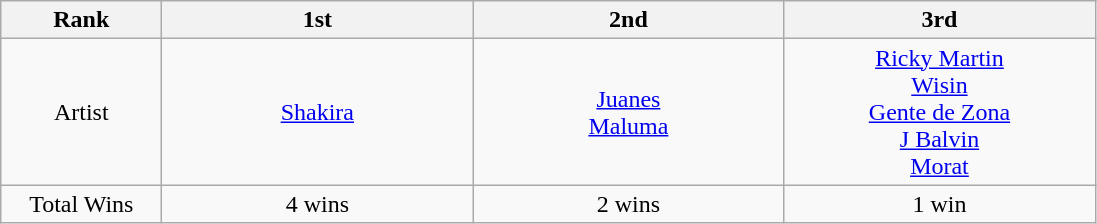<table class="wikitable" border="1">
<tr>
<th width="100">Rank</th>
<th width="200">1st</th>
<th width="200">2nd</th>
<th width="200">3rd</th>
</tr>
<tr align=center>
<td>Artist</td>
<td><a href='#'>Shakira</a></td>
<td><a href='#'>Juanes</a><br><a href='#'>Maluma</a></td>
<td><a href='#'>Ricky Martin</a><br><a href='#'>Wisin</a><br><a href='#'>Gente de Zona</a><br><a href='#'>J Balvin</a><br><a href='#'>Morat</a></td>
</tr>
<tr align=center>
<td>Total Wins</td>
<td>4 wins</td>
<td>2 wins</td>
<td>1 win</td>
</tr>
</table>
